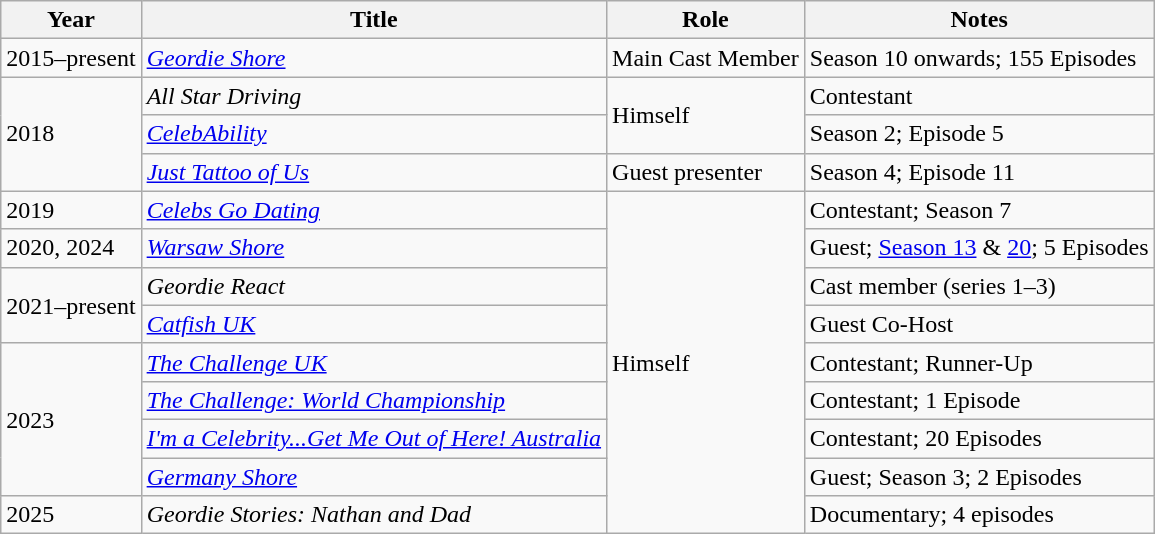<table class="wikitable">
<tr>
<th>Year</th>
<th>Title</th>
<th>Role</th>
<th>Notes</th>
</tr>
<tr>
<td>2015–present</td>
<td><em><a href='#'>Geordie Shore</a></em></td>
<td>Main Cast Member</td>
<td>Season 10 onwards; 155 Episodes</td>
</tr>
<tr>
<td rowspan="3">2018</td>
<td><em>All Star Driving</em></td>
<td rowspan="2">Himself</td>
<td>Contestant</td>
</tr>
<tr>
<td><em><a href='#'>CelebAbility</a></em></td>
<td>Season 2; Episode 5</td>
</tr>
<tr>
<td><em><a href='#'>Just Tattoo of Us</a></em></td>
<td>Guest presenter</td>
<td>Season 4; Episode 11</td>
</tr>
<tr>
<td>2019</td>
<td><em><a href='#'>Celebs Go Dating</a></em></td>
<td rowspan="9">Himself</td>
<td>Contestant; Season 7</td>
</tr>
<tr>
<td>2020, 2024</td>
<td><em><a href='#'>Warsaw Shore</a></em></td>
<td>Guest; <a href='#'>Season 13</a> & <a href='#'>20</a>; 5 Episodes</td>
</tr>
<tr>
<td rowspan="2">2021–present</td>
<td><em>Geordie React</em></td>
<td>Cast member (series 1–3)</td>
</tr>
<tr>
<td><em><a href='#'>Catfish UK</a></em></td>
<td>Guest Co-Host</td>
</tr>
<tr>
<td rowspan="4">2023</td>
<td><em><a href='#'>The Challenge UK</a></em></td>
<td>Contestant; Runner-Up</td>
</tr>
<tr>
<td><em><a href='#'>The Challenge: World Championship</a></em></td>
<td>Contestant; 1 Episode</td>
</tr>
<tr>
<td><em><a href='#'>I'm a Celebrity...Get Me Out of Here! Australia</a></em></td>
<td>Contestant; 20 Episodes</td>
</tr>
<tr>
<td><em><a href='#'>Germany Shore</a></em></td>
<td>Guest; Season 3; 2 Episodes</td>
</tr>
<tr>
<td>2025</td>
<td><em>Geordie Stories: Nathan and Dad</em></td>
<td>Documentary; 4 episodes</td>
</tr>
</table>
